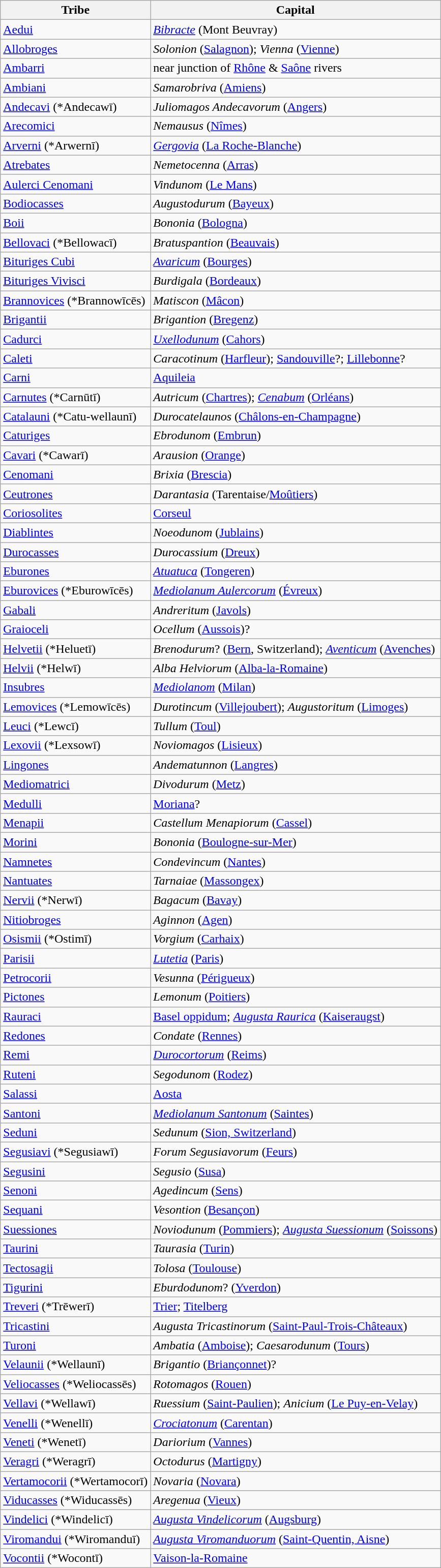<table class="wikitable sortable">
<tr>
<th>Tribe</th>
<th>Capital</th>
</tr>
<tr>
<td><a href='#'>Aedui</a></td>
<td><em><a href='#'>Bibracte</a></em> (Mont Beuvray)</td>
</tr>
<tr>
<td><a href='#'>Allobroges</a></td>
<td><em>Solonion</em> (<a href='#'>Salagnon</a>); <em>Vienna</em> (<a href='#'>Vienne</a>)</td>
</tr>
<tr>
<td><a href='#'>Ambarri</a></td>
<td>near junction of <a href='#'>Rhône</a> & <a href='#'>Saône</a> rivers</td>
</tr>
<tr>
<td><a href='#'>Ambiani</a></td>
<td><em>Samarobriva</em> (<a href='#'>Amiens</a>)</td>
</tr>
<tr>
<td><a href='#'>Andecavi</a> (*Andecawī)</td>
<td><em>Juliomagos Andecavorum</em> (<a href='#'>Angers</a>)</td>
</tr>
<tr>
<td><a href='#'>Arecomici</a></td>
<td><em>Nemausus</em> (<a href='#'>Nîmes</a>)</td>
</tr>
<tr>
<td><a href='#'>Arverni</a> (*Arwernī)</td>
<td><em><a href='#'>Gergovia</a></em> (<a href='#'>La Roche-Blanche</a>)</td>
</tr>
<tr>
<td><a href='#'>Atrebates</a></td>
<td><em>Nemetocenna</em> (<a href='#'>Arras</a>)</td>
</tr>
<tr>
<td><a href='#'>Aulerci Cenomani</a></td>
<td><em>Vindunom</em> (<a href='#'>Le Mans</a>)</td>
</tr>
<tr>
<td><a href='#'>Bodiocasses</a></td>
<td><em>Augustodurum</em> (<a href='#'>Bayeux</a>)</td>
</tr>
<tr>
<td><a href='#'>Boii</a></td>
<td><em>Bononia</em> (<a href='#'>Bologna</a>)</td>
</tr>
<tr>
<td><a href='#'>Bellovaci</a> (*Bellowacī)</td>
<td><em>Bratuspantion</em> (<a href='#'>Beauvais</a>)</td>
</tr>
<tr>
<td><a href='#'>Bituriges Cubi</a></td>
<td><em><a href='#'>Avaricum</a></em> (<a href='#'>Bourges</a>)</td>
</tr>
<tr>
<td><a href='#'>Bituriges Vivisci</a></td>
<td><em>Burdigala</em> (<a href='#'>Bordeaux</a>)</td>
</tr>
<tr>
<td><a href='#'>Brannovices</a> (*Brannowīcēs)</td>
<td><em>Matiscon</em> (<a href='#'>Mâcon</a>)</td>
</tr>
<tr>
<td><a href='#'>Brigantii</a></td>
<td><em>Brigantion</em> (<a href='#'>Bregenz</a>)</td>
</tr>
<tr>
<td><a href='#'>Cadurci</a></td>
<td><em><a href='#'>Uxellodunum</a></em> (<a href='#'>Cahors</a>)</td>
</tr>
<tr>
<td><a href='#'>Caleti</a></td>
<td><em>Caracotinum</em> (<a href='#'>Harfleur</a>); <a href='#'>Sandouville</a>?; <a href='#'>Lillebonne</a>?</td>
</tr>
<tr>
<td><a href='#'>Carni</a></td>
<td><a href='#'>Aquileia</a></td>
</tr>
<tr>
<td><a href='#'>Carnutes</a> (*Carnūtī)</td>
<td><em>Autricum</em> (<a href='#'>Chartres</a>); <em><a href='#'>Cenabum</a></em> (<a href='#'>Orléans</a>)</td>
</tr>
<tr>
<td><a href='#'>Catalauni</a> (*Catu-wellaunī)</td>
<td><em>Durocatelaunos</em> (<a href='#'>Châlons-en-Champagne</a>)</td>
</tr>
<tr>
<td><a href='#'>Caturiges</a></td>
<td><em>Ebrodunom</em> (<a href='#'>Embrun</a>)</td>
</tr>
<tr>
<td><a href='#'>Cavari</a> (*Cawarī)</td>
<td><em>Arausion</em> (<a href='#'>Orange</a>)</td>
</tr>
<tr>
<td><a href='#'>Cenomani</a></td>
<td><em>Brixia</em> (<a href='#'>Brescia</a>)</td>
</tr>
<tr>
<td><a href='#'>Ceutrones</a></td>
<td><em>Darantasia</em> (Tarentaise/<a href='#'>Moûtiers</a>)</td>
</tr>
<tr>
<td><a href='#'>Coriosolites</a></td>
<td><a href='#'>Corseul</a></td>
</tr>
<tr>
<td><a href='#'>Diablintes</a></td>
<td><em>Noeodunom</em> (<a href='#'>Jublains</a>)</td>
</tr>
<tr>
<td><a href='#'>Durocasses</a></td>
<td><em>Durocassium</em> (<a href='#'>Dreux</a>)</td>
</tr>
<tr>
<td><a href='#'>Eburones</a></td>
<td><em><a href='#'>Atuatuca</a></em> (<a href='#'>Tongeren</a>)</td>
</tr>
<tr>
<td><a href='#'>Eburovices</a> (*Eburowīcēs)</td>
<td><em><a href='#'>Mediolanum Aulercorum</a></em> (<a href='#'>Évreux</a>)</td>
</tr>
<tr>
<td><a href='#'>Gabali</a></td>
<td><em>Andreritum</em> (<a href='#'>Javols</a>)</td>
</tr>
<tr>
<td><a href='#'>Graioceli</a></td>
<td><em>Ocellum</em> (<a href='#'>Aussois</a>)?</td>
</tr>
<tr>
<td><a href='#'>Helvetii</a> (*Heluetī)</td>
<td><em>Brenodurum</em>? (<a href='#'>Bern</a>, Switzerland); <em><a href='#'>Aventicum</a></em> (<a href='#'>Avenches</a>)</td>
</tr>
<tr>
<td><a href='#'>Helvii</a> (*Helwī)</td>
<td><em>Alba Helviorum</em> (<a href='#'>Alba-la-Romaine</a>)</td>
</tr>
<tr>
<td><a href='#'>Insubres</a></td>
<td><em><a href='#'>Mediolanom</a></em> (<a href='#'>Milan</a>)</td>
</tr>
<tr>
<td><a href='#'>Lemovices</a> (*Lemowīcēs)</td>
<td><em>Durotincum</em> (<a href='#'>Villejoubert</a>); <em>Augustoritum</em> (<a href='#'>Limoges</a>)</td>
</tr>
<tr>
<td><a href='#'>Leuci</a> (*Lewcī)</td>
<td><em>Tullum</em> (<a href='#'>Toul</a>)</td>
</tr>
<tr>
<td><a href='#'>Lexovii</a> (*Lexsowī)</td>
<td><em>Noviomagos</em> (<a href='#'>Lisieux</a>)</td>
</tr>
<tr>
<td><a href='#'>Lingones</a></td>
<td><em>Andematunnon</em> (<a href='#'>Langres</a>)</td>
</tr>
<tr>
<td><a href='#'>Mediomatrici</a></td>
<td><em>Divodurum</em> (<a href='#'>Metz</a>)</td>
</tr>
<tr>
<td><a href='#'>Medulli</a></td>
<td><a href='#'>Moriana</a>?</td>
</tr>
<tr>
<td><a href='#'>Menapii</a></td>
<td><em>Castellum Menapiorum</em> (<a href='#'>Cassel</a>)</td>
</tr>
<tr>
<td><a href='#'>Morini</a></td>
<td><em>Bononia</em> (<a href='#'>Boulogne-sur-Mer</a>)</td>
</tr>
<tr>
<td><a href='#'>Namnetes</a></td>
<td><em>Condevincum</em> (<a href='#'>Nantes</a>)</td>
</tr>
<tr>
<td><a href='#'>Nantuates</a></td>
<td><em>Tarnaiae</em> (<a href='#'>Massongex</a>)</td>
</tr>
<tr>
<td><a href='#'>Nervii</a> (*Nerwī)</td>
<td><em>Bagacum</em> (<a href='#'>Bavay</a>)</td>
</tr>
<tr>
<td><a href='#'>Nitiobroges</a></td>
<td><em>Aginnon</em> (<a href='#'>Agen</a>)</td>
</tr>
<tr>
<td><a href='#'>Osismii</a> (*Ostimī)</td>
<td><em>Vorgium</em> (<a href='#'>Carhaix</a>)</td>
</tr>
<tr>
<td><a href='#'>Parisii</a></td>
<td><em><a href='#'>Lutetia</a></em> (<a href='#'>Paris</a>)</td>
</tr>
<tr>
<td><a href='#'>Petrocorii</a></td>
<td><em>Vesunna</em> (<a href='#'>Périgueux</a>)</td>
</tr>
<tr>
<td><a href='#'>Pictones</a></td>
<td><em>Lemonum</em> (<a href='#'>Poitiers</a>)</td>
</tr>
<tr>
<td><a href='#'>Rauraci</a></td>
<td><a href='#'>Basel oppidum</a>; <em><a href='#'>Augusta Raurica</a></em> (<a href='#'>Kaiseraugst</a>)</td>
</tr>
<tr>
<td><a href='#'>Redones</a></td>
<td><em>Condate</em> (<a href='#'>Rennes</a>)</td>
</tr>
<tr>
<td><a href='#'>Remi</a></td>
<td><em><a href='#'>Durocortorum</a></em> (<a href='#'>Reims</a>)</td>
</tr>
<tr>
<td><a href='#'>Ruteni</a></td>
<td><em>Segodunom</em> (<a href='#'>Rodez</a>)</td>
</tr>
<tr>
<td><a href='#'>Salassi</a></td>
<td><a href='#'>Aosta</a></td>
</tr>
<tr>
<td><a href='#'>Santoni</a></td>
<td><em><a href='#'>Mediolanum Santonum</a></em> (<a href='#'>Saintes</a>)</td>
</tr>
<tr>
<td><a href='#'>Seduni</a></td>
<td><em>Sedunum</em> (<a href='#'>Sion, Switzerland</a>)</td>
</tr>
<tr>
<td><a href='#'>Segusiavi</a> (*Segusiawī)</td>
<td><em>Forum Segusiavorum</em> (<a href='#'>Feurs</a>)</td>
</tr>
<tr>
<td><a href='#'>Segusini</a></td>
<td><em>Segusio</em> (<a href='#'>Susa</a>)</td>
</tr>
<tr>
<td><a href='#'>Senoni</a></td>
<td><em>Agedincum</em> (<a href='#'>Sens</a>)</td>
</tr>
<tr>
<td><a href='#'>Sequani</a></td>
<td><em>Vesontion</em> (<a href='#'>Besançon</a>)</td>
</tr>
<tr>
<td><a href='#'>Suessiones</a></td>
<td><em>Noviodunum</em> (<a href='#'>Pommiers</a>); <em><a href='#'>Augusta Suessionum</a></em> (<a href='#'>Soissons</a>)</td>
</tr>
<tr>
<td><a href='#'>Taurini</a></td>
<td><em>Taurasia</em> (<a href='#'>Turin</a>)</td>
</tr>
<tr>
<td><a href='#'>Tectosagii</a></td>
<td><em>Tolosa</em> (<a href='#'>Toulouse</a>)</td>
</tr>
<tr>
<td><a href='#'>Tigurini</a></td>
<td><em>Eburdodunom</em>? (<a href='#'>Yverdon</a>)</td>
</tr>
<tr>
<td><a href='#'>Treveri</a> (*Trēwerī)</td>
<td><a href='#'>Trier</a>; <a href='#'>Titelberg</a></td>
</tr>
<tr>
<td><a href='#'>Tricastini</a></td>
<td><em>Augusta Tricastinorum</em> (<a href='#'>Saint-Paul-Trois-Châteaux</a>)</td>
</tr>
<tr>
<td><a href='#'>Turoni</a></td>
<td><em>Ambatia</em> (<a href='#'>Amboise</a>); <em>Caesarodunum</em> (<a href='#'>Tours</a>)</td>
</tr>
<tr>
<td><a href='#'>Velaunii</a> (*Wellaunī)</td>
<td><em>Brigantio</em> (<a href='#'>Briançonnet</a>)?</td>
</tr>
<tr>
<td><a href='#'>Veliocasses</a> (*Weliocassēs)</td>
<td><em>Rotomagos</em> (<a href='#'>Rouen</a>)</td>
</tr>
<tr>
<td><a href='#'>Vellavi</a> (*Wellawī)</td>
<td><em>Ruessium</em> (<a href='#'>Saint-Paulien</a>); <em>Anicium</em> (<a href='#'>Le Puy-en-Velay</a>)</td>
</tr>
<tr>
<td><a href='#'>Venelli</a> (*Wenellī)</td>
<td><em><a href='#'>Crociatonum</a></em> (<a href='#'>Carentan</a>)</td>
</tr>
<tr>
<td><a href='#'>Veneti</a> (*Wenetī)</td>
<td><em>Dariorium</em> (<a href='#'>Vannes</a>)</td>
</tr>
<tr>
<td><a href='#'>Veragri</a> (*Weragrī)</td>
<td><em>Octodurus</em> (<a href='#'>Martigny</a>)</td>
</tr>
<tr>
<td><a href='#'>Vertamocorii</a> (*Wertamocorī)</td>
<td><em>Novaria</em> (<a href='#'>Novara</a>)</td>
</tr>
<tr>
<td><a href='#'>Viducasses</a> (*Widucassēs)</td>
<td><em>Aregenua</em> (<a href='#'>Vieux</a>)</td>
</tr>
<tr>
<td><a href='#'>Vindelici</a> (*Windelicī)</td>
<td><em><a href='#'>Augusta Vindelicorum</a></em> (<a href='#'>Augsburg</a>)</td>
</tr>
<tr>
<td><a href='#'>Viromandui</a> (*Wiromanduī)</td>
<td><em><a href='#'>Augusta Viromanduorum</a></em> (<a href='#'>Saint-Quentin, Aisne</a>)</td>
</tr>
<tr>
<td><a href='#'>Vocontii</a> (*Wocontī)</td>
<td><a href='#'>Vaison-la-Romaine</a></td>
</tr>
</table>
